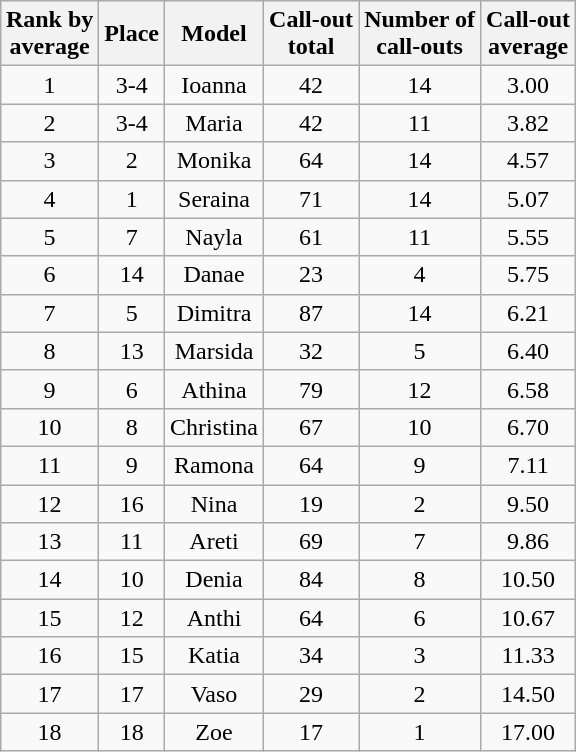<table class="wikitable sortable" style="margin:auto; text-align:center; white-space:nowrap">
<tr>
<th>Rank by<br>average</th>
<th>Place</th>
<th>Model</th>
<th>Call-out<br>total</th>
<th>Number of<br>call-outs</th>
<th>Call-out<br>average</th>
</tr>
<tr>
<td>1</td>
<td>3-4</td>
<td>Ioanna</td>
<td>42</td>
<td>14</td>
<td>3.00</td>
</tr>
<tr>
<td>2</td>
<td>3-4</td>
<td>Maria</td>
<td>42</td>
<td>11</td>
<td>3.82</td>
</tr>
<tr>
<td>3</td>
<td>2</td>
<td>Monika</td>
<td>64</td>
<td>14</td>
<td>4.57</td>
</tr>
<tr>
<td>4</td>
<td>1</td>
<td>Seraina</td>
<td>71</td>
<td>14</td>
<td>5.07</td>
</tr>
<tr>
<td>5</td>
<td>7</td>
<td>Nayla</td>
<td>61</td>
<td>11</td>
<td>5.55</td>
</tr>
<tr>
<td>6</td>
<td>14</td>
<td>Danae</td>
<td>23</td>
<td>4</td>
<td>5.75</td>
</tr>
<tr>
<td>7</td>
<td>5</td>
<td>Dimitra</td>
<td>87</td>
<td>14</td>
<td>6.21</td>
</tr>
<tr>
<td>8</td>
<td>13</td>
<td>Marsida</td>
<td>32</td>
<td>5</td>
<td>6.40</td>
</tr>
<tr>
<td>9</td>
<td>6</td>
<td>Athina</td>
<td>79</td>
<td>12</td>
<td>6.58</td>
</tr>
<tr>
<td>10</td>
<td>8</td>
<td>Christina</td>
<td>67</td>
<td>10</td>
<td>6.70</td>
</tr>
<tr>
<td>11</td>
<td>9</td>
<td>Ramona</td>
<td>64</td>
<td>9</td>
<td>7.11</td>
</tr>
<tr>
<td>12</td>
<td>16</td>
<td>Nina</td>
<td>19</td>
<td>2</td>
<td>9.50</td>
</tr>
<tr>
<td>13</td>
<td>11</td>
<td>Areti</td>
<td>69</td>
<td>7</td>
<td>9.86</td>
</tr>
<tr>
<td>14</td>
<td>10</td>
<td>Denia</td>
<td>84</td>
<td>8</td>
<td>10.50</td>
</tr>
<tr>
<td>15</td>
<td>12</td>
<td>Anthi</td>
<td>64</td>
<td>6</td>
<td>10.67</td>
</tr>
<tr>
<td>16</td>
<td>15</td>
<td>Katia</td>
<td>34</td>
<td>3</td>
<td>11.33</td>
</tr>
<tr>
<td>17</td>
<td>17</td>
<td>Vaso</td>
<td>29</td>
<td>2</td>
<td>14.50</td>
</tr>
<tr>
<td>18</td>
<td>18</td>
<td>Zoe</td>
<td>17</td>
<td>1</td>
<td>17.00</td>
</tr>
</table>
